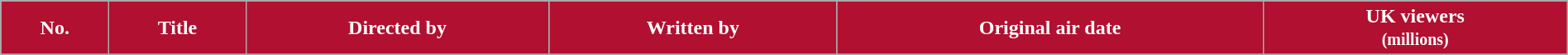<table class="wikitable plainrowheaders" style="width:100%;">
<tr>
<th style="color:#fff; background:#B11030;">No.</th>
<th style="color:#fff; background:#B11030;">Title</th>
<th style="color:#fff; background:#B11030;">Directed by</th>
<th style="color:#fff; background:#B11030;">Written by</th>
<th style="color:#fff; background:#B11030;">Original air date</th>
<th style="color:#fff; background:#B11030;">UK viewers<br><small>(millions)</small></th>
</tr>
<tr>
</tr>
</table>
